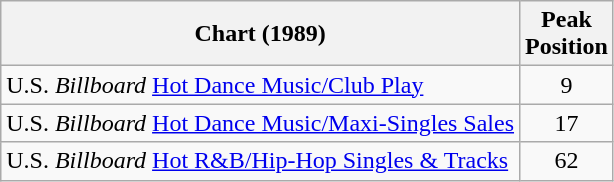<table class="wikitable">
<tr>
<th>Chart (1989)</th>
<th>Peak<br>Position</th>
</tr>
<tr>
<td>U.S. <em>Billboard</em> <a href='#'>Hot Dance Music/Club Play</a></td>
<td align="center">9</td>
</tr>
<tr>
<td>U.S. <em>Billboard</em> <a href='#'>Hot Dance Music/Maxi-Singles Sales</a></td>
<td align="center">17</td>
</tr>
<tr>
<td>U.S. <em>Billboard</em> <a href='#'>Hot R&B/Hip-Hop Singles & Tracks</a></td>
<td align="center">62</td>
</tr>
</table>
